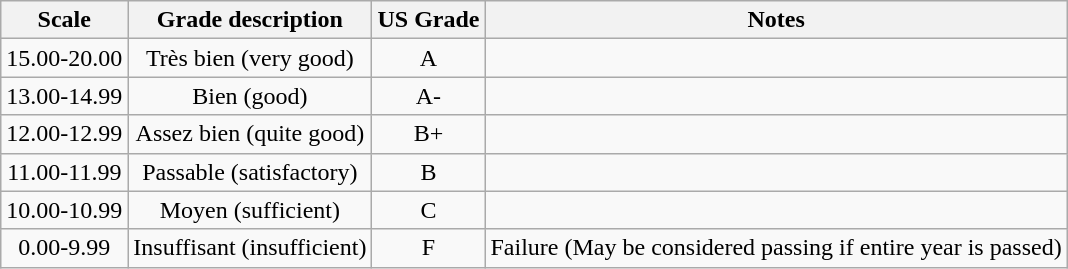<table class="wikitable" style="text-align:center">
<tr>
<th>Scale</th>
<th>Grade description</th>
<th>US Grade</th>
<th>Notes</th>
</tr>
<tr>
<td>15.00-20.00</td>
<td>Très bien (very good)</td>
<td>A</td>
<td></td>
</tr>
<tr>
<td>13.00-14.99</td>
<td>Bien (good)</td>
<td>A-</td>
<td></td>
</tr>
<tr>
<td>12.00-12.99</td>
<td>Assez bien (quite good)</td>
<td>B+</td>
<td></td>
</tr>
<tr>
<td>11.00-11.99</td>
<td>Passable (satisfactory)</td>
<td>B</td>
<td></td>
</tr>
<tr>
<td>10.00-10.99</td>
<td>Moyen (sufficient)</td>
<td>C</td>
<td></td>
</tr>
<tr>
<td>0.00-9.99</td>
<td>Insuffisant (insufficient)</td>
<td>F</td>
<td>Failure (May be considered passing if entire year is passed)</td>
</tr>
</table>
